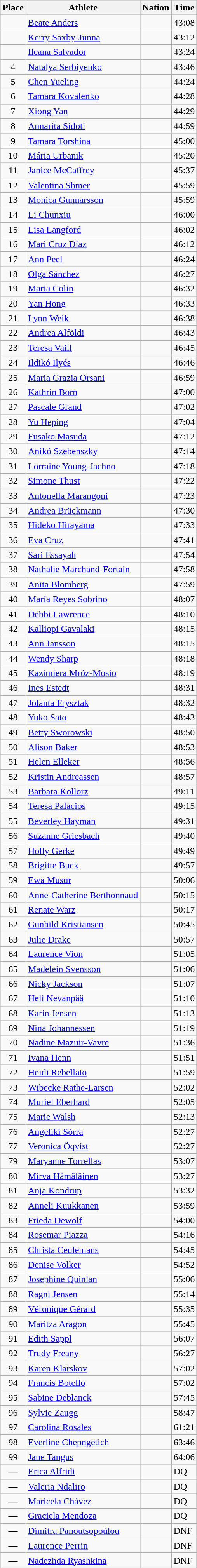<table class="wikitable sortable">
<tr>
<th>Place</th>
<th>Athlete</th>
<th>Nation</th>
<th>Time</th>
</tr>
<tr>
<td align=center></td>
<td><a href='#'>Beate Anders</a></td>
<td></td>
<td>43:08</td>
</tr>
<tr>
<td align=center></td>
<td><a href='#'>Kerry Saxby-Junna</a></td>
<td></td>
<td>43:12</td>
</tr>
<tr>
<td align=center></td>
<td><a href='#'>Ileana Salvador</a></td>
<td></td>
<td>43:24</td>
</tr>
<tr>
<td align=center>4</td>
<td><a href='#'>Natalya Serbiyenko</a></td>
<td></td>
<td>43:46</td>
</tr>
<tr>
<td align=center>5</td>
<td><a href='#'>Chen Yueling</a></td>
<td></td>
<td>44:24</td>
</tr>
<tr>
<td align=center>6</td>
<td><a href='#'>Tamara Kovalenko</a></td>
<td></td>
<td>44:28</td>
</tr>
<tr>
<td align=center>7</td>
<td><a href='#'>Xiong Yan</a></td>
<td></td>
<td>44:29</td>
</tr>
<tr>
<td align=center>8</td>
<td><a href='#'>Annarita Sidoti</a></td>
<td></td>
<td>44:59</td>
</tr>
<tr>
<td align=center>9</td>
<td><a href='#'>Tamara Torshina</a></td>
<td></td>
<td>45:00</td>
</tr>
<tr>
<td align=center>10</td>
<td><a href='#'>Mária Urbanik</a></td>
<td></td>
<td>45:20</td>
</tr>
<tr>
<td align=center>11</td>
<td><a href='#'>Janice McCaffrey</a></td>
<td></td>
<td>45:37</td>
</tr>
<tr>
<td align=center>12</td>
<td><a href='#'>Valentina Shmer</a></td>
<td></td>
<td>45:59</td>
</tr>
<tr>
<td align=center>13</td>
<td><a href='#'>Monica Gunnarsson</a></td>
<td></td>
<td>45:59</td>
</tr>
<tr>
<td align=center>14</td>
<td><a href='#'>Li Chunxiu</a></td>
<td></td>
<td>46:00</td>
</tr>
<tr>
<td align=center>15</td>
<td><a href='#'>Lisa Langford</a></td>
<td></td>
<td>46:02</td>
</tr>
<tr>
<td align=center>16</td>
<td><a href='#'>Mari Cruz Díaz</a></td>
<td></td>
<td>46:12</td>
</tr>
<tr>
<td align=center>17</td>
<td><a href='#'>Ann Peel</a></td>
<td></td>
<td>46:24</td>
</tr>
<tr>
<td align=center>18</td>
<td><a href='#'>Olga Sánchez</a></td>
<td></td>
<td>46:27</td>
</tr>
<tr>
<td align=center>19</td>
<td><a href='#'>Maria Colin</a></td>
<td></td>
<td>46:32</td>
</tr>
<tr>
<td align=center>20</td>
<td><a href='#'>Yan Hong</a></td>
<td></td>
<td>46:33</td>
</tr>
<tr>
<td align=center>21</td>
<td><a href='#'>Lynn Weik</a></td>
<td></td>
<td>46:38</td>
</tr>
<tr>
<td align=center>22</td>
<td><a href='#'>Andrea Alföldi</a></td>
<td></td>
<td>46:43</td>
</tr>
<tr>
<td align=center>23</td>
<td><a href='#'>Teresa Vaill</a></td>
<td></td>
<td>46:45</td>
</tr>
<tr>
<td align=center>24</td>
<td><a href='#'>Ildikó Ilyés</a></td>
<td></td>
<td>46:46</td>
</tr>
<tr>
<td align=center>25</td>
<td><a href='#'>Maria Grazia Orsani</a></td>
<td></td>
<td>46:59</td>
</tr>
<tr>
<td align=center>26</td>
<td><a href='#'>Kathrin Born</a></td>
<td></td>
<td>47:00</td>
</tr>
<tr>
<td align=center>27</td>
<td><a href='#'>Pascale Grand</a></td>
<td></td>
<td>47:02</td>
</tr>
<tr>
<td align=center>28</td>
<td><a href='#'>Yu Heping</a></td>
<td></td>
<td>47:04</td>
</tr>
<tr>
<td align=center>29</td>
<td><a href='#'>Fusako Masuda</a></td>
<td></td>
<td>47:12</td>
</tr>
<tr>
<td align=center>30</td>
<td><a href='#'>Anikó Szebenszky</a></td>
<td></td>
<td>47:14</td>
</tr>
<tr>
<td align=center>31</td>
<td><a href='#'>Lorraine Young-Jachno</a></td>
<td></td>
<td>47:18</td>
</tr>
<tr>
<td align=center>32</td>
<td><a href='#'>Simone Thust</a></td>
<td></td>
<td>47:22</td>
</tr>
<tr>
<td align=center>33</td>
<td><a href='#'>Antonella Marangoni</a></td>
<td></td>
<td>47:23</td>
</tr>
<tr>
<td align=center>34</td>
<td><a href='#'>Andrea Brückmann</a></td>
<td></td>
<td>47:30</td>
</tr>
<tr>
<td align=center>35</td>
<td><a href='#'>Hideko Hirayama</a></td>
<td></td>
<td>47:33</td>
</tr>
<tr>
<td align=center>36</td>
<td><a href='#'>Eva Cruz</a></td>
<td></td>
<td>47:41</td>
</tr>
<tr>
<td align=center>37</td>
<td><a href='#'>Sari Essayah</a></td>
<td></td>
<td>47:54</td>
</tr>
<tr>
<td align=center>38</td>
<td><a href='#'>Nathalie Marchand-Fortain</a></td>
<td></td>
<td>47:58</td>
</tr>
<tr>
<td align=center>39</td>
<td><a href='#'>Anita Blomberg</a></td>
<td></td>
<td>47:59</td>
</tr>
<tr>
<td align=center>40</td>
<td><a href='#'>María Reyes Sobrino</a></td>
<td></td>
<td>48:07</td>
</tr>
<tr>
<td align=center>41</td>
<td><a href='#'>Debbi Lawrence</a></td>
<td></td>
<td>48:10</td>
</tr>
<tr>
<td align=center>42</td>
<td><a href='#'>Kalliopi Gavalaki</a></td>
<td></td>
<td>48:15</td>
</tr>
<tr>
<td align=center>43</td>
<td><a href='#'>Ann Jansson</a></td>
<td></td>
<td>48:15</td>
</tr>
<tr>
<td align=center>44</td>
<td><a href='#'>Wendy Sharp</a></td>
<td></td>
<td>48:18</td>
</tr>
<tr>
<td align=center>45</td>
<td><a href='#'>Kazimiera Mróz-Mosio</a></td>
<td></td>
<td>48:19</td>
</tr>
<tr>
<td align=center>46</td>
<td><a href='#'>Ines Estedt</a></td>
<td></td>
<td>48:31</td>
</tr>
<tr>
<td align=center>47</td>
<td><a href='#'>Jolanta Frysztak</a></td>
<td></td>
<td>48:32</td>
</tr>
<tr>
<td align=center>48</td>
<td><a href='#'>Yuko Sato</a></td>
<td></td>
<td>48:43</td>
</tr>
<tr>
<td align=center>49</td>
<td><a href='#'>Betty Sworowski</a></td>
<td></td>
<td>48:50</td>
</tr>
<tr>
<td align=center>50</td>
<td><a href='#'>Alison Baker</a></td>
<td></td>
<td>48:53</td>
</tr>
<tr>
<td align=center>51</td>
<td><a href='#'>Helen Elleker</a></td>
<td></td>
<td>48:56</td>
</tr>
<tr>
<td align=center>52</td>
<td><a href='#'>Kristin Andreassen</a></td>
<td></td>
<td>48:57</td>
</tr>
<tr>
<td align=center>53</td>
<td><a href='#'>Barbara Kollorz</a></td>
<td></td>
<td>49:11</td>
</tr>
<tr>
<td align=center>54</td>
<td><a href='#'>Teresa Palacios</a></td>
<td></td>
<td>49:15</td>
</tr>
<tr>
<td align=center>55</td>
<td><a href='#'>Beverley Hayman</a></td>
<td></td>
<td>49:31</td>
</tr>
<tr>
<td align=center>56</td>
<td><a href='#'>Suzanne Griesbach</a></td>
<td></td>
<td>49:40</td>
</tr>
<tr>
<td align=center>57</td>
<td><a href='#'>Holly Gerke</a></td>
<td></td>
<td>49:49</td>
</tr>
<tr>
<td align=center>58</td>
<td><a href='#'>Brigitte Buck</a></td>
<td></td>
<td>49:57</td>
</tr>
<tr>
<td align=center>59</td>
<td><a href='#'>Ewa Musur</a></td>
<td></td>
<td>50:06</td>
</tr>
<tr>
<td align=center>60</td>
<td><a href='#'>Anne-Catherine Berthonnaud</a></td>
<td></td>
<td>50:15</td>
</tr>
<tr>
<td align=center>61</td>
<td><a href='#'>Renate Warz</a></td>
<td></td>
<td>50:17</td>
</tr>
<tr>
<td align=center>62</td>
<td><a href='#'>Gunhild Kristiansen</a></td>
<td></td>
<td>50:45</td>
</tr>
<tr>
<td align=center>63</td>
<td><a href='#'>Julie Drake</a></td>
<td></td>
<td>50:57</td>
</tr>
<tr>
<td align=center>64</td>
<td><a href='#'>Laurence Vion</a></td>
<td></td>
<td>51:05</td>
</tr>
<tr>
<td align=center>65</td>
<td><a href='#'>Madelein Svensson</a></td>
<td></td>
<td>51:06</td>
</tr>
<tr>
<td align=center>66</td>
<td><a href='#'>Nicky Jackson</a></td>
<td></td>
<td>51:07</td>
</tr>
<tr>
<td align=center>67</td>
<td><a href='#'>Heli Nevanpää</a></td>
<td></td>
<td>51:10</td>
</tr>
<tr>
<td align=center>68</td>
<td><a href='#'>Karin Jensen</a></td>
<td></td>
<td>51:13</td>
</tr>
<tr>
<td align=center>69</td>
<td><a href='#'>Nina Johannessen</a></td>
<td></td>
<td>51:19</td>
</tr>
<tr>
<td align=center>70</td>
<td><a href='#'>Nadine Mazuir-Vavre</a></td>
<td></td>
<td>51:36</td>
</tr>
<tr>
<td align=center>71</td>
<td><a href='#'>Ivana Henn</a></td>
<td></td>
<td>51:51</td>
</tr>
<tr>
<td align=center>72</td>
<td><a href='#'>Heidi Rebellato</a></td>
<td></td>
<td>51:59</td>
</tr>
<tr>
<td align=center>73</td>
<td><a href='#'>Wibecke Rathe-Larsen</a></td>
<td></td>
<td>52:02</td>
</tr>
<tr>
<td align=center>74</td>
<td><a href='#'>Muriel Eberhard</a></td>
<td></td>
<td>52:05</td>
</tr>
<tr>
<td align=center>75</td>
<td><a href='#'>Marie Walsh</a></td>
<td></td>
<td>52:13</td>
</tr>
<tr>
<td align=center>76</td>
<td><a href='#'>Angelikí Sórra</a></td>
<td></td>
<td>52:27</td>
</tr>
<tr>
<td align=center>77</td>
<td><a href='#'>Veronica Öqvist</a></td>
<td></td>
<td>52:27</td>
</tr>
<tr>
<td align=center>79</td>
<td><a href='#'>Maryanne Torrellas</a></td>
<td></td>
<td>53:07</td>
</tr>
<tr>
<td align=center>80</td>
<td><a href='#'>Mirva Hämäläinen</a></td>
<td></td>
<td>53:27</td>
</tr>
<tr>
<td align=center>81</td>
<td><a href='#'>Anja Kondrup</a></td>
<td></td>
<td>53:32</td>
</tr>
<tr>
<td align=center>82</td>
<td><a href='#'>Anneli Kuukkanen</a></td>
<td></td>
<td>53:59</td>
</tr>
<tr>
<td align=center>83</td>
<td><a href='#'>Frieda Dewolf</a></td>
<td></td>
<td>54:00</td>
</tr>
<tr>
<td align=center>84</td>
<td><a href='#'>Rosemar Piazza</a></td>
<td></td>
<td>54:16</td>
</tr>
<tr>
<td align=center>85</td>
<td><a href='#'>Christa Ceulemans</a></td>
<td></td>
<td>54:45</td>
</tr>
<tr>
<td align=center>86</td>
<td><a href='#'>Denise Volker</a></td>
<td></td>
<td>54:52</td>
</tr>
<tr>
<td align=center>87</td>
<td><a href='#'>Josephine Quinlan</a></td>
<td></td>
<td>55:06</td>
</tr>
<tr>
<td align=center>88</td>
<td><a href='#'>Ragni Jensen</a></td>
<td></td>
<td>55:14</td>
</tr>
<tr>
<td align=center>89</td>
<td><a href='#'>Véronique Gérard</a></td>
<td></td>
<td>55:35</td>
</tr>
<tr>
<td align=center>90</td>
<td><a href='#'>Maritza Aragon</a></td>
<td></td>
<td>55:45</td>
</tr>
<tr>
<td align=center>91</td>
<td><a href='#'>Edith Sappl</a></td>
<td></td>
<td>56:07</td>
</tr>
<tr>
<td align=center>92</td>
<td><a href='#'>Trudy Freany</a></td>
<td></td>
<td>56:27</td>
</tr>
<tr>
<td align=center>93</td>
<td><a href='#'>Karen Klarskov</a></td>
<td></td>
<td>57:02</td>
</tr>
<tr>
<td align=center>94</td>
<td><a href='#'>Francis Botello</a></td>
<td></td>
<td>57:02</td>
</tr>
<tr>
<td align=center>95</td>
<td><a href='#'>Sabine Deblanck</a></td>
<td></td>
<td>57:45</td>
</tr>
<tr>
<td align=center>96</td>
<td><a href='#'>Sylvie Zaugg</a></td>
<td></td>
<td>58:47</td>
</tr>
<tr>
<td align=center>97</td>
<td><a href='#'>Carolina Rosales</a></td>
<td></td>
<td>61:21</td>
</tr>
<tr>
<td align=center>98</td>
<td><a href='#'>Everline Chepngetich</a></td>
<td></td>
<td>63:46</td>
</tr>
<tr>
<td align=center>99</td>
<td><a href='#'>Jane Tangus</a></td>
<td></td>
<td>64:06</td>
</tr>
<tr>
<td align=center>—</td>
<td><a href='#'>Erica Alfridi</a></td>
<td></td>
<td>DQ</td>
</tr>
<tr>
<td align=center>—</td>
<td><a href='#'>Valeria Ndaliro</a></td>
<td></td>
<td>DQ</td>
</tr>
<tr>
<td align=center>—</td>
<td><a href='#'>Maricela Chávez</a></td>
<td></td>
<td>DQ</td>
</tr>
<tr>
<td align=center>—</td>
<td><a href='#'>Graciela Mendoza</a></td>
<td></td>
<td>DQ</td>
</tr>
<tr>
<td align=center>—</td>
<td><a href='#'>Dímitra Panoutsopoúlou</a></td>
<td></td>
<td>DNF</td>
</tr>
<tr>
<td align=center>—</td>
<td><a href='#'>Laurence Perrin</a></td>
<td></td>
<td>DNF</td>
</tr>
<tr>
<td align=center>—</td>
<td><a href='#'>Nadezhda Ryashkina</a></td>
<td></td>
<td>DNF</td>
</tr>
</table>
